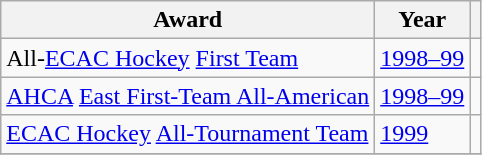<table class="wikitable">
<tr>
<th>Award</th>
<th>Year</th>
<th></th>
</tr>
<tr>
<td>All-<a href='#'>ECAC Hockey</a> <a href='#'>First Team</a></td>
<td><a href='#'>1998–99</a></td>
<td></td>
</tr>
<tr>
<td><a href='#'>AHCA</a> <a href='#'>East First-Team All-American</a></td>
<td><a href='#'>1998–99</a></td>
<td></td>
</tr>
<tr>
<td><a href='#'>ECAC Hockey</a> <a href='#'>All-Tournament Team</a></td>
<td><a href='#'>1999</a></td>
<td></td>
</tr>
<tr>
</tr>
</table>
